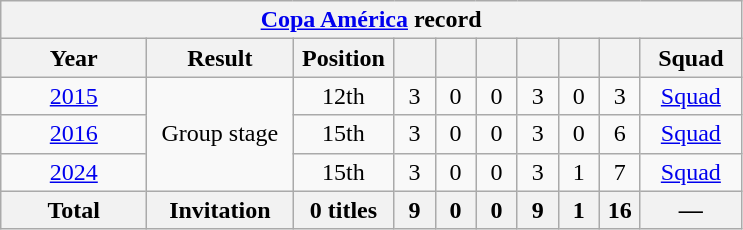<table class="wikitable" style="text-align: center;">
<tr>
<th colspan=10><a href='#'>Copa América</a> record</th>
</tr>
<tr>
<th width=90>Year</th>
<th width=90>Result</th>
<th width=60>Position</th>
<th width=20></th>
<th width=20></th>
<th width=20></th>
<th width=20></th>
<th width=20></th>
<th width=20></th>
<th width=60>Squad</th>
</tr>
<tr>
<td> <a href='#'>2015</a></td>
<td rowspan=3>Group stage</td>
<td>12th</td>
<td>3</td>
<td>0</td>
<td>0</td>
<td>3</td>
<td>0</td>
<td>3</td>
<td><a href='#'>Squad</a></td>
</tr>
<tr>
<td> <a href='#'>2016</a></td>
<td>15th</td>
<td>3</td>
<td>0</td>
<td>0</td>
<td>3</td>
<td>0</td>
<td>6</td>
<td><a href='#'>Squad</a></td>
</tr>
<tr>
<td> <a href='#'>2024</a></td>
<td>15th</td>
<td>3</td>
<td>0</td>
<td>0</td>
<td>3</td>
<td>1</td>
<td>7</td>
<td><a href='#'>Squad</a></td>
</tr>
<tr>
<th>Total</th>
<th>Invitation</th>
<th>0 titles</th>
<th>9</th>
<th>0</th>
<th>0</th>
<th>9</th>
<th>1</th>
<th>16</th>
<th>—</th>
</tr>
</table>
